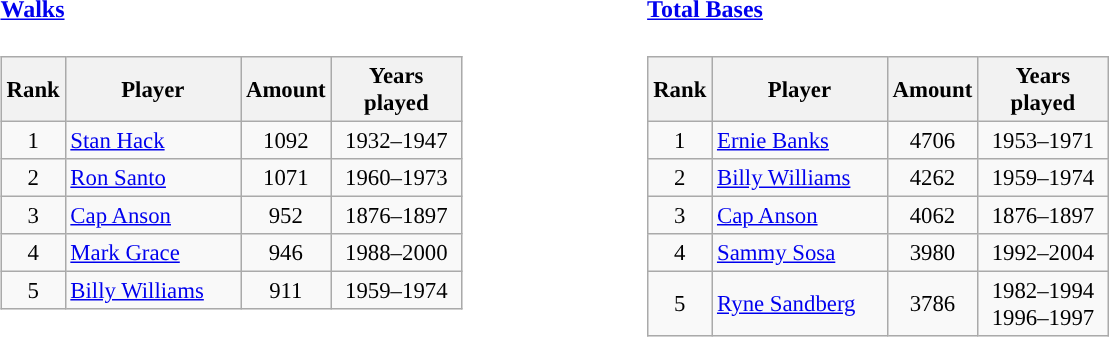<table>
<tr>
<td valign="top"><br><h4><a href='#'>Walks</a></h4><table class="wikitable" style="font-size: 95%; text-align:left;">
<tr>
<th width="30">Rank</th>
<th width="110">Player</th>
<th width="40">Amount</th>
<th width="80">Years played</th>
</tr>
<tr>
<td align="center">1</td>
<td><a href='#'>Stan Hack</a></td>
<td align="center">1092</td>
<td align="center">1932–1947</td>
</tr>
<tr>
<td align="center">2</td>
<td><a href='#'>Ron Santo</a></td>
<td align="center">1071</td>
<td align="center">1960–1973</td>
</tr>
<tr>
<td align="center">3</td>
<td><a href='#'>Cap Anson</a></td>
<td align="center">952</td>
<td align="center">1876–1897</td>
</tr>
<tr>
<td align="center">4</td>
<td><a href='#'>Mark Grace</a></td>
<td align="center">946</td>
<td align="center">1988–2000</td>
</tr>
<tr>
<td align="center">5</td>
<td><a href='#'>Billy Williams</a></td>
<td align="center">911</td>
<td align="center">1959–1974</td>
</tr>
</table>
</td>
<td width="100"> </td>
<td valign="top"><br><h4><a href='#'>Total Bases</a></h4><table class="wikitable" style="font-size: 95%; text-align:left;">
<tr>
<th width="30">Rank</th>
<th width="110">Player</th>
<th width="40">Amount</th>
<th width="80">Years played</th>
</tr>
<tr>
<td align="center">1</td>
<td><a href='#'>Ernie Banks</a></td>
<td align="center">4706</td>
<td align="center">1953–1971</td>
</tr>
<tr>
<td align="center">2</td>
<td><a href='#'>Billy Williams</a></td>
<td align="center">4262</td>
<td align="center">1959–1974</td>
</tr>
<tr>
<td align="center">3</td>
<td><a href='#'>Cap Anson</a></td>
<td align="center">4062</td>
<td align="center">1876–1897</td>
</tr>
<tr>
<td align="center">4</td>
<td><a href='#'>Sammy Sosa</a></td>
<td align="center">3980</td>
<td align="center">1992–2004</td>
</tr>
<tr>
<td align="center">5</td>
<td><a href='#'>Ryne Sandberg</a></td>
<td align="center">3786</td>
<td align="center">1982–1994<br>1996–1997</td>
</tr>
</table>
</td>
</tr>
</table>
